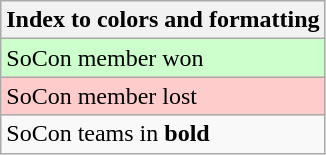<table class="wikitable">
<tr>
<th>Index to colors and formatting</th>
</tr>
<tr bgcolor= #ccffcc>
<td>SoCon member won</td>
</tr>
<tr bgcolor=#ffcccc>
<td>SoCon member lost</td>
</tr>
<tr>
<td>SoCon teams in <strong>bold</strong></td>
</tr>
</table>
